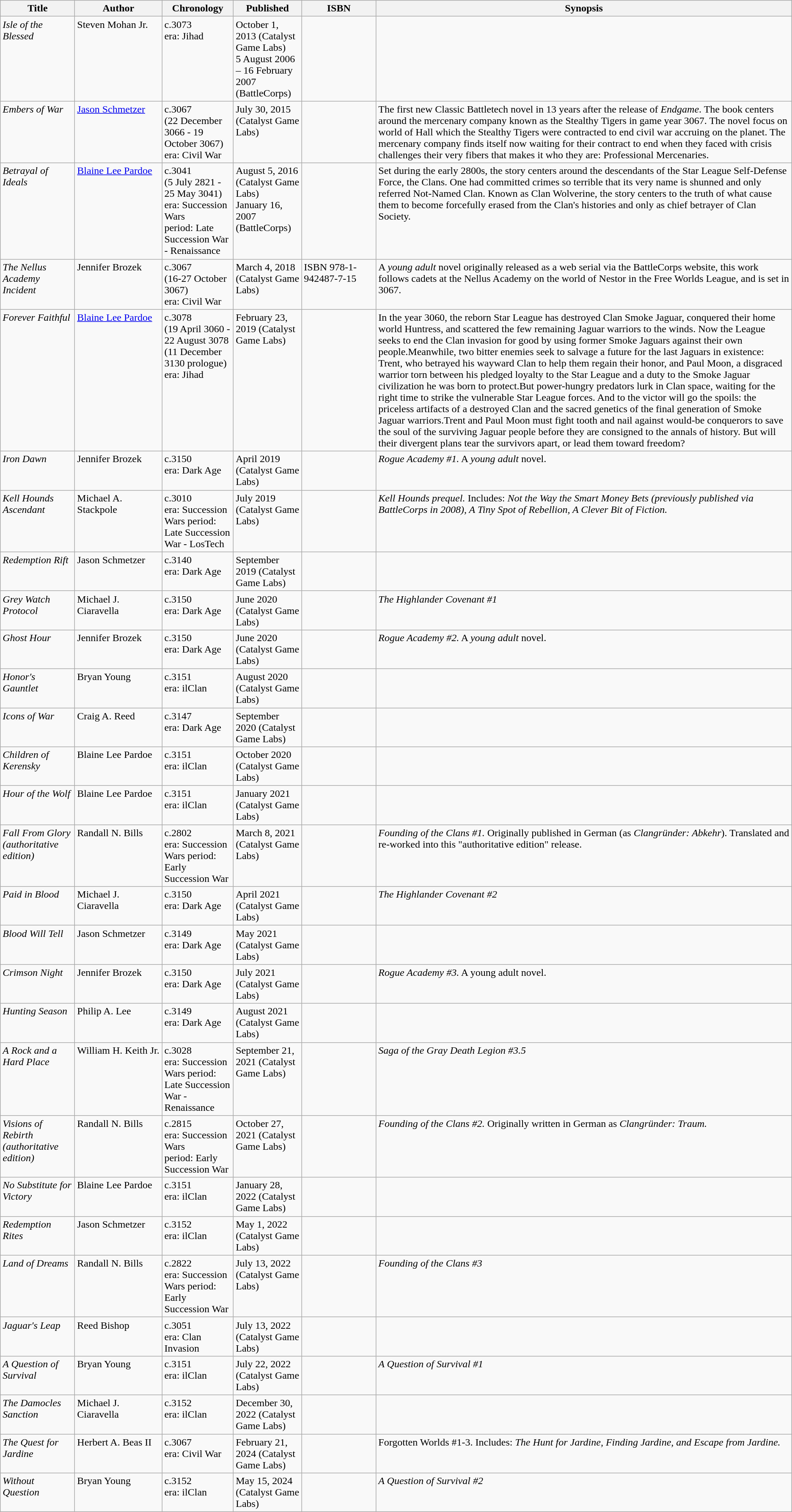<table class="wikitable sortable">
<tr>
<th width="110">Title</th>
<th width="130">Author</th>
<th>Chronology</th>
<th width="100">Published</th>
<th width="110">ISBN</th>
<th>Synopsis</th>
</tr>
<tr valign="top">
<td><em>Isle of the Blessed</em></td>
<td>Steven Mohan Jr.</td>
<td>c.3073<br>era: Jihad</td>
<td>October 1, 2013 (Catalyst Game Labs)<br>5 August 2006 – 16 February 2007 (BattleCorps)</td>
<td></td>
<td></td>
</tr>
<tr valign="top">
<td><em>Embers of War</em></td>
<td><a href='#'>Jason Schmetzer</a></td>
<td>c.3067<br>(22 December 3066 - 19 October 3067)<br>era: Civil War</td>
<td>July 30, 2015 (Catalyst Game Labs)</td>
<td></td>
<td>The first new Classic Battletech novel in 13 years after the release of <em>Endgame</em>. The book centers around the mercenary company known as the Stealthy Tigers in game year 3067. The novel focus on world of Hall which the Stealthy Tigers were contracted to end civil war accruing on the planet. The mercenary company finds itself now waiting for their contract to end when they faced with crisis challenges their very fibers that makes it who they are: Professional Mercenaries.</td>
</tr>
<tr valign="top">
<td><em>Betrayal of Ideals</em></td>
<td><a href='#'>Blaine Lee Pardoe</a></td>
<td>c.3041<br>(5 July 2821 - 25 May 3041)<br>era: Succession Wars<br>period: Late Succession War - Renaissance</td>
<td>August 5, 2016 (Catalyst Game Labs)<br>January 16, 2007 (BattleCorps)</td>
<td></td>
<td>Set during the early 2800s, the story centers around the descendants of the Star League Self-Defense Force, the Clans. One had committed crimes so terrible that its very name is shunned and only referred Not-Named Clan.  Known as Clan Wolverine, the story centers to the truth of what cause them to become forcefully erased from the Clan's histories and only as chief betrayer of Clan Society.</td>
</tr>
<tr valign="top">
<td><em>The Nellus Academy Incident</em></td>
<td>Jennifer Brozek</td>
<td>c.3067<br>(16-27 October 3067)<br>era: Civil War</td>
<td>March 4, 2018 (Catalyst Game Labs)</td>
<td>ISBN 978-1-942487-7-15</td>
<td>A <em>young adult</em> novel originally released as a web serial via the BattleCorps website, this work follows cadets at the Nellus Academy on the world of Nestor in the Free Worlds League, and is set in 3067.</td>
</tr>
<tr valign="top">
<td><em>Forever Faithful</em></td>
<td><a href='#'>Blaine Lee Pardoe</a></td>
<td>c.3078<br>(19 April 3060 - 22 August 3078 (11 December 3130 prologue)<br>era: Jihad</td>
<td>February 23, 2019 (Catalyst Game Labs)</td>
<td></td>
<td>In the year 3060, the reborn Star League has destroyed Clan Smoke Jaguar, conquered their home world Huntress, and scattered the few remaining Jaguar warriors to the winds. Now the League seeks to end the Clan invasion for good by using former Smoke Jaguars against their own people.Meanwhile, two bitter enemies seek to salvage a future for the last Jaguars in existence: Trent, who betrayed his wayward Clan to help them regain their honor, and Paul Moon, a disgraced warrior torn between his pledged loyalty to the Star League and a duty to the Smoke Jaguar civilization he was born to protect.But power-hungry predators lurk in Clan space, waiting for the right time to strike the vulnerable Star League forces. And to the victor will go the spoils: the priceless artifacts of a destroyed Clan and the sacred genetics of the final generation of Smoke Jaguar warriors.Trent and Paul Moon must fight tooth and nail against would-be conquerors to save the soul of the surviving Jaguar people before they are consigned to the annals of history. But will their divergent plans tear the survivors apart, or lead them toward freedom?</td>
</tr>
<tr valign="top">
<td><em>Iron Dawn</em></td>
<td>Jennifer Brozek</td>
<td>c.3150<br>era: Dark Age</td>
<td>April 2019 (Catalyst Game Labs)</td>
<td></td>
<td><em>Rogue Academy #1.</em> A <em>young adult</em> novel.</td>
</tr>
<tr valign="top">
<td><em>Kell Hounds Ascendant</em></td>
<td>Michael A. Stackpole</td>
<td>c.3010<br>era: Succession Wars
period: Late Succession War - LosTech</td>
<td>July 2019 (Catalyst Game Labs)</td>
<td></td>
<td><em>Kell Hounds prequel.</em> Includes: <em>Not the Way the Smart Money Bets (previously published via BattleCorps in 2008), A Tiny Spot of Rebellion, A Clever Bit of Fiction.</em></td>
</tr>
<tr valign="top">
<td><em>Redemption Rift</em></td>
<td>Jason Schmetzer</td>
<td>c.3140<br>era: Dark Age</td>
<td>September 2019 (Catalyst Game Labs)</td>
<td></td>
<td></td>
</tr>
<tr valign="top">
<td><em>Grey Watch Protocol</em></td>
<td>Michael J. Ciaravella</td>
<td>c.3150<br>era: Dark Age</td>
<td>June 2020 (Catalyst Game Labs)</td>
<td></td>
<td><em>The Highlander Covenant #1</em></td>
</tr>
<tr valign="top">
<td><em>Ghost Hour</em></td>
<td>Jennifer Brozek</td>
<td>c.3150<br>era: Dark Age</td>
<td>June 2020 (Catalyst Game Labs)</td>
<td></td>
<td><em>Rogue Academy #2.</em> A <em>young adult</em> novel.</td>
</tr>
<tr valign="top">
<td><em>Honor's Gauntlet</em></td>
<td>Bryan Young</td>
<td>c.3151<br>era: ilClan</td>
<td>August 2020 (Catalyst Game Labs)</td>
<td></td>
<td></td>
</tr>
<tr valign="top">
<td><em>Icons of War</em></td>
<td>Craig A. Reed</td>
<td>c.3147<br>era: Dark Age</td>
<td>September 2020 (Catalyst Game Labs)</td>
<td></td>
<td></td>
</tr>
<tr valign="top">
<td><em>Children of Kerensky</em></td>
<td>Blaine Lee Pardoe</td>
<td>c.3151<br>era: ilClan</td>
<td>October 2020 (Catalyst Game Labs)</td>
<td></td>
<td></td>
</tr>
<tr valign="top">
<td><em>Hour of the Wolf</em></td>
<td>Blaine Lee Pardoe</td>
<td>c.3151<br>era: ilClan</td>
<td>January 2021 (Catalyst Game Labs)</td>
<td></td>
<td></td>
</tr>
<tr valign="top">
<td><em>Fall From Glory (authoritative edition)</em></td>
<td>Randall N. Bills</td>
<td>c.2802<br>era: Succession Wars
period: Early Succession War</td>
<td>March 8, 2021 (Catalyst Game Labs)</td>
<td></td>
<td><em>Founding of the Clans #1.</em> Originally published in German (as <em>Clangründer: Abkehr</em>). Translated and re-worked into this "authoritative edition" release.</td>
</tr>
<tr valign="top">
<td><em>Paid in Blood</em></td>
<td>Michael J. Ciaravella</td>
<td>c.3150<br>era: Dark Age</td>
<td>April 2021 (Catalyst Game Labs)</td>
<td></td>
<td><em>The Highlander Covenant #2</em></td>
</tr>
<tr valign="top">
<td><em>Blood Will Tell</em></td>
<td>Jason Schmetzer</td>
<td>c.3149<br>era: Dark Age</td>
<td>May 2021 (Catalyst Game Labs)</td>
<td></td>
<td></td>
</tr>
<tr valign="top">
<td><em>Crimson Night</em></td>
<td>Jennifer Brozek</td>
<td>c.3150<br>era: Dark Age</td>
<td>July 2021 (Catalyst Game Labs)</td>
<td></td>
<td><em>Rogue Academy #3.</em> A young adult novel.</td>
</tr>
<tr valign="top">
<td><em>Hunting Season</em></td>
<td>Philip A. Lee</td>
<td>c.3149<br>era: Dark Age</td>
<td>August 2021 (Catalyst Game Labs)</td>
<td></td>
<td></td>
</tr>
<tr valign="top">
<td><em>A Rock and a Hard Place</em></td>
<td>William H. Keith Jr.</td>
<td>c.3028<br>era: Succession Wars
period: Late Succession War - Renaissance</td>
<td>September 21, 2021 (Catalyst Game Labs)</td>
<td></td>
<td><em>Saga of the Gray Death Legion #3.5</em></td>
</tr>
<tr valign="top">
<td><em>Visions of Rebirth (authoritative edition)</em></td>
<td>Randall N. Bills</td>
<td>c.2815<br>era: Succession Wars<br>period: Early Succession War</td>
<td>October 27, 2021 (Catalyst Game Labs)</td>
<td></td>
<td><em>Founding of the Clans #2.</em>  Originally written in German as <em>Clangründer: Traum.</em></td>
</tr>
<tr valign="top">
<td><em>No Substitute for Victory</em></td>
<td>Blaine Lee Pardoe</td>
<td>c.3151<br>era: ilClan</td>
<td>January 28, 2022 (Catalyst Game Labs)</td>
<td></td>
<td></td>
</tr>
<tr valign="top">
<td><em>Redemption Rites</em></td>
<td>Jason Schmetzer</td>
<td>c.3152<br>era: ilClan</td>
<td>May 1, 2022 (Catalyst Game Labs)</td>
<td></td>
<td></td>
</tr>
<tr valign="top">
<td><em>Land of Dreams</em></td>
<td>Randall N. Bills</td>
<td>c.2822<br>era: Succession Wars
period: Early Succession War</td>
<td>July 13, 2022 (Catalyst Game Labs)</td>
<td></td>
<td><em>Founding of the Clans #3</em></td>
</tr>
<tr valign="top">
<td><em>Jaguar's Leap</em></td>
<td>Reed Bishop</td>
<td>c.3051<br>era: Clan Invasion</td>
<td>July 13, 2022 (Catalyst Game Labs)</td>
<td></td>
<td></td>
</tr>
<tr valign="top">
<td><em>A Question of Survival</em></td>
<td>Bryan Young</td>
<td>c.3151<br>era: ilClan</td>
<td>July 22, 2022 (Catalyst Game Labs)</td>
<td></td>
<td><em>A Question of Survival #1</em></td>
</tr>
<tr valign="top">
<td><em>The Damocles Sanction</em></td>
<td>Michael J. Ciaravella</td>
<td>c.3152<br>era: ilClan</td>
<td>December 30, 2022 (Catalyst Game Labs)</td>
<td></td>
<td></td>
</tr>
<tr valign="top">
<td><em>The Quest for Jardine</em></td>
<td>Herbert A. Beas II</td>
<td>c.3067<br>era: Civil War</td>
<td>February 21, 2024 (Catalyst Game Labs)</td>
<td></td>
<td>Forgotten Worlds #1-3. Includes: <em>The Hunt for Jardine, Finding Jardine, and Escape from Jardine.</em></td>
</tr>
<tr valign="top">
<td><em>Without Question</em></td>
<td>Bryan Young</td>
<td>c.3152<br>era: ilClan</td>
<td>May 15, 2024 (Catalyst Game Labs)</td>
<td></td>
<td><em>A Question of Survival #2</em></td>
</tr>
</table>
